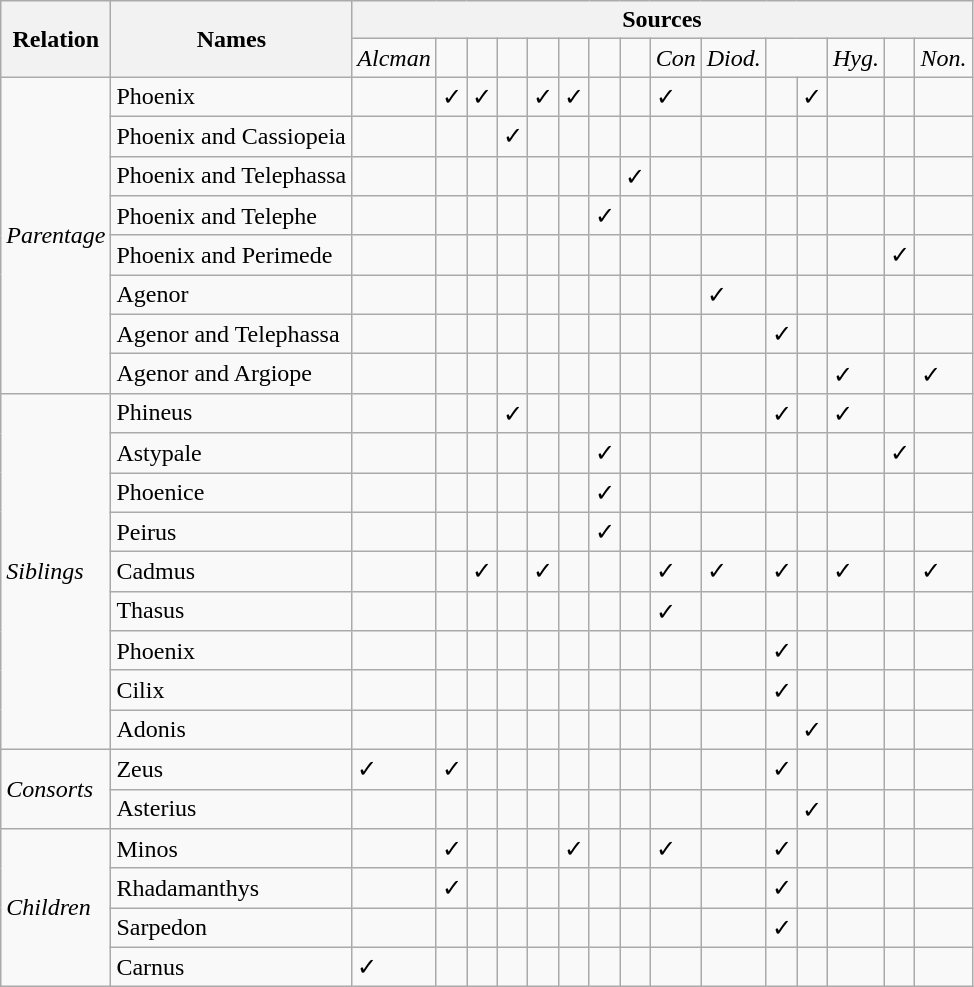<table class="wikitable">
<tr>
<th rowspan="2">Relation</th>
<th rowspan="2">Names</th>
<th colspan="15">Sources</th>
</tr>
<tr>
<td><em>Alcman</em></td>
<td></td>
<td></td>
<td></td>
<td></td>
<td></td>
<td></td>
<td></td>
<td><em>Con</em></td>
<td><em>Diod.</em></td>
<td colspan="2"></td>
<td><em>Hyg.</em></td>
<td></td>
<td><em>Non.</em></td>
</tr>
<tr>
<td rowspan="8"><em>Parentage</em></td>
<td>Phoenix</td>
<td></td>
<td>✓</td>
<td>✓</td>
<td></td>
<td>✓</td>
<td>✓</td>
<td></td>
<td></td>
<td>✓</td>
<td></td>
<td></td>
<td>✓</td>
<td></td>
<td></td>
<td></td>
</tr>
<tr>
<td>Phoenix and Cassiopeia</td>
<td></td>
<td></td>
<td></td>
<td>✓</td>
<td></td>
<td></td>
<td></td>
<td></td>
<td></td>
<td></td>
<td></td>
<td></td>
<td></td>
<td></td>
<td></td>
</tr>
<tr>
<td>Phoenix and Telephassa</td>
<td></td>
<td></td>
<td></td>
<td></td>
<td></td>
<td></td>
<td></td>
<td>✓</td>
<td></td>
<td></td>
<td></td>
<td></td>
<td></td>
<td></td>
<td></td>
</tr>
<tr>
<td>Phoenix and Telephe</td>
<td></td>
<td></td>
<td></td>
<td></td>
<td></td>
<td></td>
<td>✓</td>
<td></td>
<td></td>
<td></td>
<td></td>
<td></td>
<td></td>
<td></td>
<td></td>
</tr>
<tr>
<td>Phoenix and Perimede</td>
<td></td>
<td></td>
<td></td>
<td></td>
<td></td>
<td></td>
<td></td>
<td></td>
<td></td>
<td></td>
<td></td>
<td></td>
<td></td>
<td>✓</td>
<td></td>
</tr>
<tr>
<td>Agenor</td>
<td></td>
<td></td>
<td></td>
<td></td>
<td></td>
<td></td>
<td></td>
<td></td>
<td></td>
<td>✓</td>
<td></td>
<td></td>
<td></td>
<td></td>
<td></td>
</tr>
<tr>
<td>Agenor and Telephassa</td>
<td></td>
<td></td>
<td></td>
<td></td>
<td></td>
<td></td>
<td></td>
<td></td>
<td></td>
<td></td>
<td>✓</td>
<td></td>
<td></td>
<td></td>
<td></td>
</tr>
<tr>
<td>Agenor and Argiope</td>
<td></td>
<td></td>
<td></td>
<td></td>
<td></td>
<td></td>
<td></td>
<td></td>
<td></td>
<td></td>
<td></td>
<td></td>
<td>✓</td>
<td></td>
<td>✓</td>
</tr>
<tr>
<td rowspan="9"><em>Siblings</em></td>
<td>Phineus</td>
<td></td>
<td></td>
<td></td>
<td>✓</td>
<td></td>
<td></td>
<td></td>
<td></td>
<td></td>
<td></td>
<td>✓</td>
<td></td>
<td>✓</td>
<td></td>
<td></td>
</tr>
<tr>
<td>Astypale</td>
<td></td>
<td></td>
<td></td>
<td></td>
<td></td>
<td></td>
<td>✓</td>
<td></td>
<td></td>
<td></td>
<td></td>
<td></td>
<td></td>
<td>✓</td>
<td></td>
</tr>
<tr>
<td>Phoenice</td>
<td></td>
<td></td>
<td></td>
<td></td>
<td></td>
<td></td>
<td>✓</td>
<td></td>
<td></td>
<td></td>
<td></td>
<td></td>
<td></td>
<td></td>
<td></td>
</tr>
<tr>
<td>Peirus</td>
<td></td>
<td></td>
<td></td>
<td></td>
<td></td>
<td></td>
<td>✓</td>
<td></td>
<td></td>
<td></td>
<td></td>
<td></td>
<td></td>
<td></td>
<td></td>
</tr>
<tr>
<td>Cadmus</td>
<td></td>
<td></td>
<td>✓</td>
<td></td>
<td>✓</td>
<td></td>
<td></td>
<td></td>
<td>✓</td>
<td>✓</td>
<td>✓</td>
<td></td>
<td>✓</td>
<td></td>
<td>✓</td>
</tr>
<tr>
<td>Thasus</td>
<td></td>
<td></td>
<td></td>
<td></td>
<td></td>
<td></td>
<td></td>
<td></td>
<td>✓</td>
<td></td>
<td></td>
<td></td>
<td></td>
<td></td>
<td></td>
</tr>
<tr>
<td>Phoenix</td>
<td></td>
<td></td>
<td></td>
<td></td>
<td></td>
<td></td>
<td></td>
<td></td>
<td></td>
<td></td>
<td>✓</td>
<td></td>
<td></td>
<td></td>
<td></td>
</tr>
<tr>
<td>Cilix</td>
<td></td>
<td></td>
<td></td>
<td></td>
<td></td>
<td></td>
<td></td>
<td></td>
<td></td>
<td></td>
<td>✓</td>
<td></td>
<td></td>
<td></td>
<td></td>
</tr>
<tr>
<td>Adonis</td>
<td></td>
<td></td>
<td></td>
<td></td>
<td></td>
<td></td>
<td></td>
<td></td>
<td></td>
<td></td>
<td></td>
<td>✓</td>
<td></td>
<td></td>
<td></td>
</tr>
<tr>
<td rowspan="2"><em>Consorts</em></td>
<td>Zeus</td>
<td>✓</td>
<td>✓</td>
<td></td>
<td></td>
<td></td>
<td></td>
<td></td>
<td></td>
<td></td>
<td></td>
<td>✓</td>
<td></td>
<td></td>
<td></td>
<td></td>
</tr>
<tr>
<td>Asterius</td>
<td></td>
<td></td>
<td></td>
<td></td>
<td></td>
<td></td>
<td></td>
<td></td>
<td></td>
<td></td>
<td></td>
<td>✓</td>
<td></td>
<td></td>
<td></td>
</tr>
<tr>
<td rowspan="4"><em>Children</em></td>
<td>Minos</td>
<td></td>
<td>✓</td>
<td></td>
<td></td>
<td></td>
<td>✓</td>
<td></td>
<td></td>
<td>✓</td>
<td></td>
<td>✓</td>
<td></td>
<td></td>
<td></td>
<td></td>
</tr>
<tr>
<td>Rhadamanthys</td>
<td></td>
<td>✓</td>
<td></td>
<td></td>
<td></td>
<td></td>
<td></td>
<td></td>
<td></td>
<td></td>
<td>✓</td>
<td></td>
<td></td>
<td></td>
<td></td>
</tr>
<tr>
<td>Sarpedon</td>
<td></td>
<td></td>
<td></td>
<td></td>
<td></td>
<td></td>
<td></td>
<td></td>
<td></td>
<td></td>
<td>✓</td>
<td></td>
<td></td>
<td></td>
<td></td>
</tr>
<tr>
<td>Carnus</td>
<td>✓</td>
<td></td>
<td></td>
<td></td>
<td></td>
<td></td>
<td></td>
<td></td>
<td></td>
<td></td>
<td></td>
<td></td>
<td></td>
<td></td>
<td></td>
</tr>
</table>
